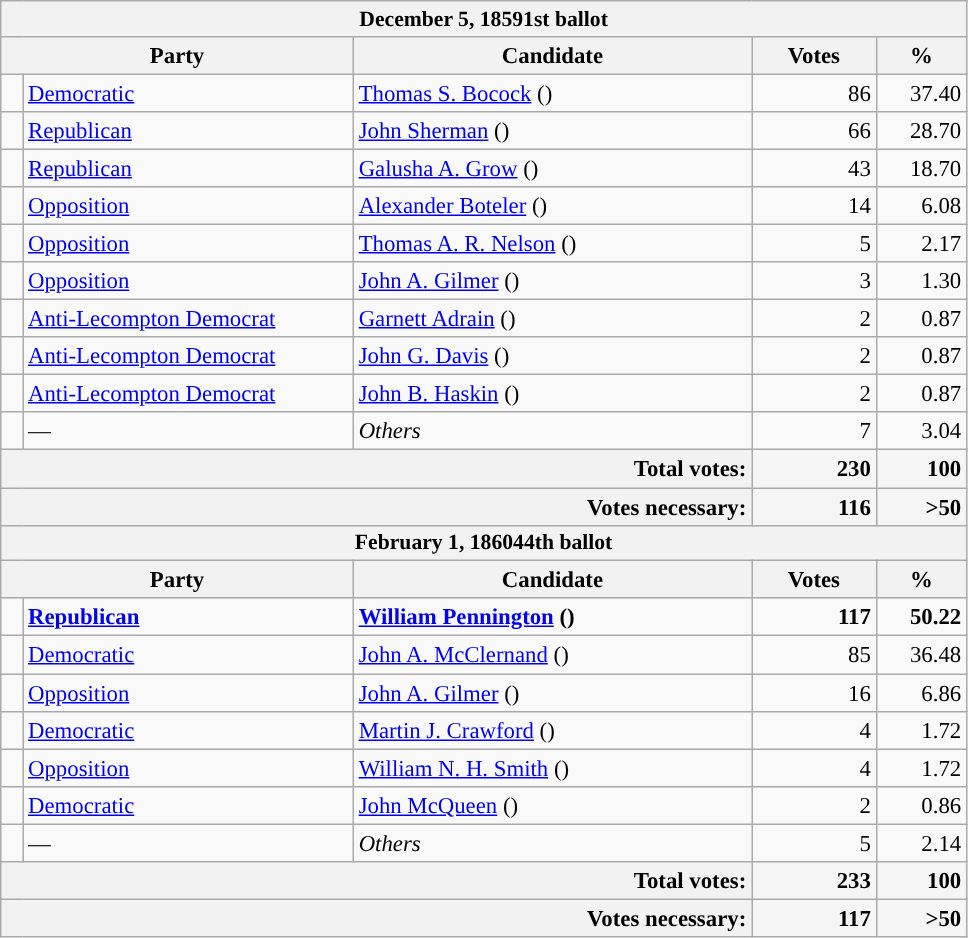<table class="wikitable" style="margin-right:1em; font-size:95%">
<tr>
<th colspan=5 style="font-size:95%">December 5, 18591st ballot</th>
</tr>
<tr>
<th scope="col" colspan="2" style="width: 15em">Party</th>
<th scope="col" style="width: 17em">Candidate</th>
<th scope="col" style="width: 5em">Votes</th>
<th scope="col" style="width: 3.5em">%</th>
</tr>
<tr>
<td style="width: 0.5em; background:"></td>
<td><a href='#'>Democratic</a></td>
<td><a href='#'>Thomas S. Bocock</a> ()</td>
<td style="text-align:right">86</td>
<td style="text-align:right">37.40</td>
</tr>
<tr>
<td style="background:"></td>
<td><a href='#'>Republican</a></td>
<td><a href='#'>John Sherman</a> ()</td>
<td style="text-align:right">66</td>
<td style="text-align:right">28.70</td>
</tr>
<tr>
<td style="background:"></td>
<td><a href='#'>Republican</a></td>
<td><a href='#'>Galusha A. Grow</a> ()</td>
<td style="text-align:right">43</td>
<td style="text-align:right">18.70</td>
</tr>
<tr>
<td></td>
<td><a href='#'>Opposition</a></td>
<td><a href='#'>Alexander Boteler</a> ()</td>
<td style="text-align:right">14</td>
<td style="text-align:right">6.08</td>
</tr>
<tr>
<td></td>
<td><a href='#'>Opposition</a></td>
<td><a href='#'>Thomas A. R. Nelson</a> ()</td>
<td style="text-align:right">5</td>
<td style="text-align:right">2.17</td>
</tr>
<tr>
<td></td>
<td><a href='#'>Opposition</a></td>
<td><a href='#'>John A. Gilmer</a> ()</td>
<td style="text-align:right">3</td>
<td style="text-align:right">1.30</td>
</tr>
<tr>
<td style="background:"></td>
<td><a href='#'>Anti-Lecompton Democrat</a></td>
<td><a href='#'>Garnett Adrain</a> ()</td>
<td style="text-align:right">2</td>
<td style="text-align:right">0.87</td>
</tr>
<tr>
<td style="background:"></td>
<td><a href='#'>Anti-Lecompton Democrat</a></td>
<td><a href='#'>John G. Davis</a> ()</td>
<td style="text-align:right">2</td>
<td style="text-align:right">0.87</td>
</tr>
<tr>
<td style="background:"></td>
<td><a href='#'>Anti-Lecompton Democrat</a></td>
<td><a href='#'>John B. Haskin</a> ()</td>
<td style="text-align:right">2</td>
<td style="text-align:right">0.87</td>
</tr>
<tr>
<td style="background:"></td>
<td>—</td>
<td><em>Others</em></td>
<td style="text-align:right">7</td>
<td style="text-align:right">3.04</td>
</tr>
<tr>
<th colspan=3 style="text-align:right">Total votes:</th>
<td style="text-align:right; background:#f5f5f5"><strong>230</strong></td>
<td style="text-align:right; background:#f5f5f5"><strong>100</strong></td>
</tr>
<tr>
<th colspan=3 style="text-align:right">Votes necessary:</th>
<td style="text-align:right; background:#f5f5f5"><strong>116</strong></td>
<td style="text-align:right; background:#f5f5f5"><strong>>50</strong></td>
</tr>
<tr>
<th colspan=5 style="font-size:95%">February 1, 186044th ballot</th>
</tr>
<tr>
<th scope="col" colspan="2" style="width: 15em">Party</th>
<th scope="col" style="width: 17em">Candidate</th>
<th scope="col" style="width: 5em">Votes</th>
<th scope="col" style="width: 3.5em">%</th>
</tr>
<tr>
<td style="background:"></td>
<td><strong><a href='#'>Republican</a></strong></td>
<td><strong><a href='#'>William Pennington</a> ()</strong></td>
<td style="text-align:right"><strong>117</strong></td>
<td style="text-align:right"><strong>50.22</strong></td>
</tr>
<tr>
<td style="background:"></td>
<td><a href='#'>Democratic</a></td>
<td><a href='#'>John A. McClernand</a> ()</td>
<td style="text-align:right">85</td>
<td style="text-align:right">36.48</td>
</tr>
<tr>
<td></td>
<td><a href='#'>Opposition</a></td>
<td><a href='#'>John A. Gilmer</a> ()</td>
<td style="text-align:right">16</td>
<td style="text-align:right">6.86</td>
</tr>
<tr>
<td style="background:"></td>
<td><a href='#'>Democratic</a></td>
<td><a href='#'>Martin J. Crawford</a> ()</td>
<td style="text-align:right">4</td>
<td style="text-align:right">1.72</td>
</tr>
<tr>
<td></td>
<td><a href='#'>Opposition</a></td>
<td><a href='#'>William N. H. Smith</a> ()</td>
<td style="text-align:right">4</td>
<td style="text-align:right">1.72</td>
</tr>
<tr>
<td style="background:"></td>
<td><a href='#'>Democratic</a></td>
<td><a href='#'>John McQueen</a> ()</td>
<td style="text-align:right">2</td>
<td style="text-align:right">0.86</td>
</tr>
<tr>
<td style="background:"></td>
<td>—</td>
<td><em>Others</em></td>
<td style="text-align:right">5</td>
<td style="text-align:right">2.14</td>
</tr>
<tr>
<th colspan=3 style="text-align:right">Total votes:</th>
<td style="text-align:right; background:#f5f5f5"><strong>233</strong></td>
<td style="text-align:right; background:#f5f5f5"><strong>100</strong></td>
</tr>
<tr>
<th colspan=3 style="text-align:right">Votes necessary:</th>
<td style="text-align:right; background:#f5f5f5"><strong>117</strong></td>
<td style="text-align:right; background:#f5f5f5"><strong>>50</strong></td>
</tr>
</table>
